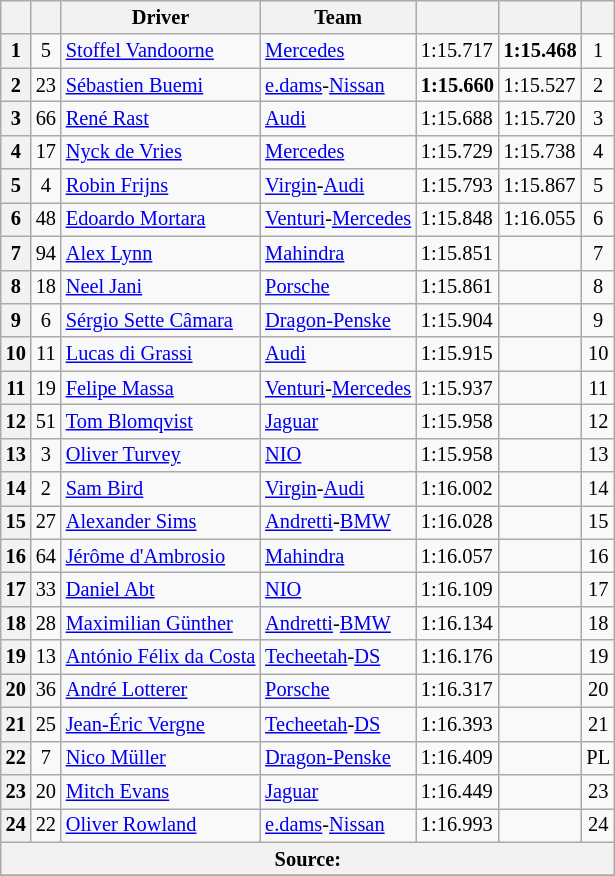<table class="wikitable sortable" style="font-size: 85%">
<tr>
<th scope="col"></th>
<th scope="col"></th>
<th scope="col">Driver</th>
<th scope="col">Team</th>
<th scope="col"></th>
<th scope="col"></th>
<th scope="col"></th>
</tr>
<tr>
<th scope="row">1</th>
<td align="center">5</td>
<td> <a href='#'>Stoffel Vandoorne</a></td>
<td><a href='#'>Mercedes</a></td>
<td>1:15.717</td>
<td><strong>1:15.468</strong></td>
<td align="center">1</td>
</tr>
<tr>
<th scope="row">2</th>
<td align="center">23</td>
<td> <a href='#'>Sébastien Buemi</a></td>
<td><a href='#'>e.dams</a>-<a href='#'>Nissan</a></td>
<td><strong>1:15.660</strong></td>
<td>1:15.527</td>
<td align="center">2</td>
</tr>
<tr>
<th scope="row">3</th>
<td align="center">66</td>
<td> <a href='#'>René Rast</a></td>
<td><a href='#'>Audi</a></td>
<td>1:15.688</td>
<td>1:15.720</td>
<td align="center">3</td>
</tr>
<tr>
<th scope="row">4</th>
<td align="center">17</td>
<td> <a href='#'>Nyck de Vries</a></td>
<td><a href='#'>Mercedes</a></td>
<td>1:15.729</td>
<td>1:15.738</td>
<td align="center">4</td>
</tr>
<tr>
<th scope="row">5</th>
<td align="center">4</td>
<td> <a href='#'>Robin Frijns</a></td>
<td><a href='#'>Virgin</a>-<a href='#'>Audi</a></td>
<td>1:15.793</td>
<td>1:15.867</td>
<td align="center">5</td>
</tr>
<tr>
<th scope="row">6</th>
<td align="center">48</td>
<td> <a href='#'>Edoardo Mortara</a></td>
<td><a href='#'>Venturi</a>-<a href='#'>Mercedes</a></td>
<td>1:15.848</td>
<td>1:16.055</td>
<td align="center">6</td>
</tr>
<tr>
<th scope="row">7</th>
<td align="center">94</td>
<td> <a href='#'>Alex Lynn</a></td>
<td><a href='#'>Mahindra</a></td>
<td>1:15.851</td>
<td></td>
<td align="center">7</td>
</tr>
<tr>
<th scope="row">8</th>
<td align="center">18</td>
<td> <a href='#'>Neel Jani</a></td>
<td><a href='#'>Porsche</a></td>
<td>1:15.861</td>
<td></td>
<td align="center">8</td>
</tr>
<tr>
<th scope="row">9</th>
<td align="center">6</td>
<td> <a href='#'>Sérgio Sette Câmara</a></td>
<td><a href='#'>Dragon-Penske</a></td>
<td>1:15.904</td>
<td></td>
<td align="center">9</td>
</tr>
<tr>
<th scope="row">10</th>
<td align="center">11</td>
<td> <a href='#'>Lucas di Grassi</a></td>
<td><a href='#'>Audi</a></td>
<td>1:15.915</td>
<td></td>
<td align="center">10</td>
</tr>
<tr>
<th scope="row">11</th>
<td align="center">19</td>
<td> <a href='#'>Felipe Massa</a></td>
<td><a href='#'>Venturi</a>-<a href='#'>Mercedes</a></td>
<td>1:15.937</td>
<td></td>
<td align="center">11</td>
</tr>
<tr>
<th scope="row">12</th>
<td align="center">51</td>
<td> <a href='#'>Tom Blomqvist</a></td>
<td><a href='#'>Jaguar</a></td>
<td>1:15.958</td>
<td></td>
<td align="center">12</td>
</tr>
<tr>
<th scope="row">13</th>
<td align="center">3</td>
<td> <a href='#'>Oliver Turvey</a></td>
<td><a href='#'>NIO</a></td>
<td>1:15.958</td>
<td></td>
<td align="center">13</td>
</tr>
<tr>
<th scope="row">14</th>
<td align="center">2</td>
<td> <a href='#'>Sam Bird</a></td>
<td><a href='#'>Virgin</a>-<a href='#'>Audi</a></td>
<td>1:16.002</td>
<td></td>
<td align="center">14</td>
</tr>
<tr>
<th scope="row">15</th>
<td align="center">27</td>
<td> <a href='#'>Alexander Sims</a></td>
<td><a href='#'>Andretti</a>-<a href='#'>BMW</a></td>
<td>1:16.028</td>
<td></td>
<td align="center">15</td>
</tr>
<tr>
<th scope="row">16</th>
<td align="center">64</td>
<td> <a href='#'>Jérôme d'Ambrosio</a></td>
<td><a href='#'>Mahindra</a></td>
<td>1:16.057</td>
<td></td>
<td align="center">16</td>
</tr>
<tr>
<th scope="row">17</th>
<td align="center">33</td>
<td> <a href='#'>Daniel Abt</a></td>
<td><a href='#'>NIO</a></td>
<td>1:16.109</td>
<td></td>
<td align="center">17</td>
</tr>
<tr>
<th scope="row">18</th>
<td align="center">28</td>
<td> <a href='#'>Maximilian Günther</a></td>
<td><a href='#'>Andretti</a>-<a href='#'>BMW</a></td>
<td>1:16.134</td>
<td></td>
<td align="center">18</td>
</tr>
<tr>
<th scope="row">19</th>
<td align="center">13</td>
<td> <a href='#'>António Félix da Costa</a></td>
<td><a href='#'>Techeetah</a>-<a href='#'>DS</a></td>
<td>1:16.176</td>
<td></td>
<td align="center">19</td>
</tr>
<tr>
<th scope="row">20</th>
<td align="center">36</td>
<td> <a href='#'>André Lotterer</a></td>
<td><a href='#'>Porsche</a></td>
<td>1:16.317</td>
<td></td>
<td align="center">20</td>
</tr>
<tr>
<th scope="row">21</th>
<td align="center">25</td>
<td> <a href='#'>Jean-Éric Vergne</a></td>
<td><a href='#'>Techeetah</a>-<a href='#'>DS</a></td>
<td>1:16.393</td>
<td></td>
<td align="center">21</td>
</tr>
<tr>
<th scope="row">22</th>
<td align="center">7</td>
<td> <a href='#'>Nico Müller</a></td>
<td><a href='#'>Dragon-Penske</a></td>
<td>1:16.409</td>
<td></td>
<td align="center">PL</td>
</tr>
<tr>
<th scope="row">23</th>
<td align="center">20</td>
<td> <a href='#'>Mitch Evans</a></td>
<td><a href='#'>Jaguar</a></td>
<td>1:16.449</td>
<td></td>
<td align="center">23</td>
</tr>
<tr>
<th scope="row">24</th>
<td align="center">22</td>
<td> <a href='#'>Oliver Rowland</a></td>
<td><a href='#'>e.dams</a>-<a href='#'>Nissan</a></td>
<td>1:16.993</td>
<td></td>
<td align="center">24</td>
</tr>
<tr>
<th colspan=7>Source:</th>
</tr>
<tr>
</tr>
</table>
